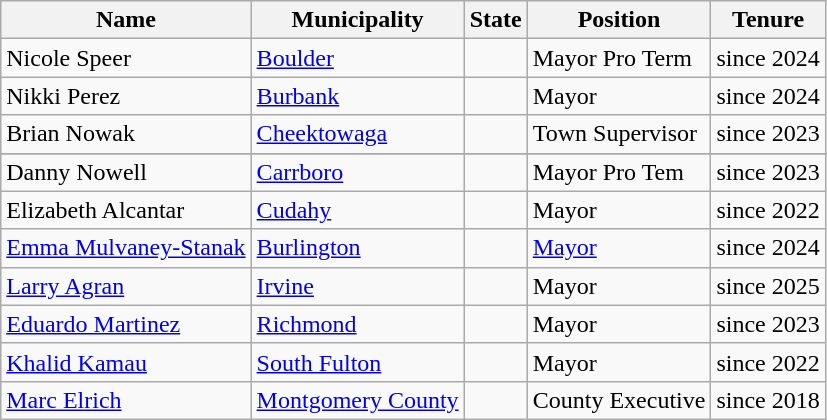<table class="wikitable sortable">
<tr>
<th>Name</th>
<th>Municipality</th>
<th>State</th>
<th>Position</th>
<th>Tenure</th>
</tr>
<tr>
<td>Nicole Speer</td>
<td><a href='#'>Boulder</a></td>
<td></td>
<td>Mayor Pro Term</td>
<td>since 2024</td>
</tr>
<tr>
<td>Nikki Perez</td>
<td><a href='#'>Burbank</a></td>
<td></td>
<td>Mayor</td>
<td>since 2024</td>
</tr>
<tr>
<td>Brian Nowak</td>
<td><a href='#'>Cheektowaga</a></td>
<td></td>
<td>Town Supervisor</td>
<td>since 2023</td>
</tr>
<tr>
</tr>
<tr>
<td>Danny Nowell</td>
<td><a href='#'>Carrboro</a></td>
<td></td>
<td>Mayor Pro Tem</td>
<td>since 2023</td>
</tr>
<tr>
<td>Elizabeth Alcantar</td>
<td><a href='#'>Cudahy</a></td>
<td></td>
<td>Mayor</td>
<td>since 2022</td>
</tr>
<tr>
<td><a href='#'>Emma Mulvaney-Stanak</a></td>
<td><a href='#'>Burlington</a></td>
<td></td>
<td><a href='#'>Mayor</a></td>
<td>since 2024</td>
</tr>
<tr>
<td><a href='#'>Larry Agran</a></td>
<td><a href='#'>Irvine</a></td>
<td></td>
<td>Mayor</td>
<td>since 2025</td>
</tr>
<tr>
<td><a href='#'>Eduardo Martinez</a></td>
<td><a href='#'>Richmond</a></td>
<td></td>
<td>Mayor</td>
<td>since 2023</td>
</tr>
<tr>
<td><a href='#'>Khalid Kamau</a></td>
<td><a href='#'>South Fulton</a></td>
<td></td>
<td>Mayor</td>
<td>since 2022</td>
</tr>
<tr>
<td><a href='#'>Marc Elrich</a></td>
<td><a href='#'>Montgomery County</a></td>
<td></td>
<td>County Executive</td>
<td>since 2018</td>
</tr>
</table>
